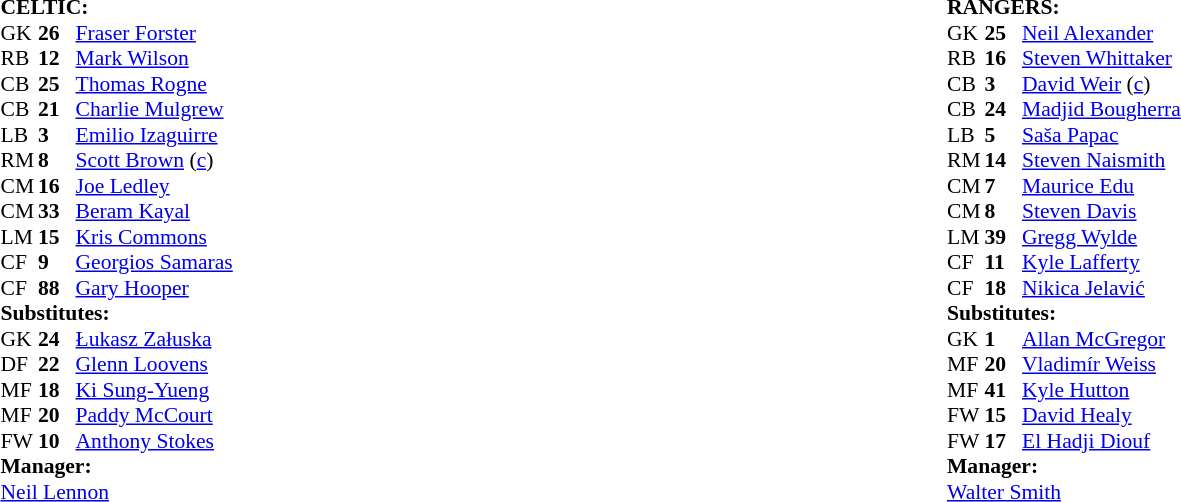<table style="width:100%;">
<tr>
<td style="vertical-align:top; width:50%;"><br><table style="font-size: 90%" cellspacing="0" cellpadding="0">
<tr>
<td colspan="4"><strong>CELTIC:</strong></td>
</tr>
<tr>
<th width="25"></th>
<th width="25"></th>
</tr>
<tr>
<td>GK</td>
<td><strong>26</strong></td>
<td> <a href='#'>Fraser Forster</a></td>
</tr>
<tr>
<td>RB</td>
<td><strong>12</strong></td>
<td> <a href='#'>Mark Wilson</a></td>
<td></td>
</tr>
<tr>
<td>CB</td>
<td><strong>25</strong></td>
<td> <a href='#'>Thomas Rogne</a></td>
<td></td>
<td></td>
</tr>
<tr>
<td>CB</td>
<td><strong>21</strong></td>
<td> <a href='#'>Charlie Mulgrew</a></td>
<td></td>
</tr>
<tr>
<td>LB</td>
<td><strong>3</strong></td>
<td> <a href='#'>Emilio Izaguirre</a></td>
<td></td>
</tr>
<tr>
<td>RM</td>
<td><strong>8</strong></td>
<td> <a href='#'>Scott Brown</a> (<a href='#'>c</a>)</td>
<td></td>
<td></td>
</tr>
<tr>
<td>CM</td>
<td><strong>16</strong></td>
<td> <a href='#'>Joe Ledley</a></td>
</tr>
<tr>
<td>CM</td>
<td><strong>33</strong></td>
<td> <a href='#'>Beram Kayal</a></td>
<td></td>
</tr>
<tr>
<td>LM</td>
<td><strong>15</strong></td>
<td> <a href='#'>Kris Commons</a></td>
<td></td>
<td></td>
</tr>
<tr>
<td>CF</td>
<td><strong>9</strong></td>
<td> <a href='#'>Georgios Samaras</a></td>
</tr>
<tr>
<td>CF</td>
<td><strong>88</strong></td>
<td> <a href='#'>Gary Hooper</a></td>
</tr>
<tr>
<td colspan=4><strong>Substitutes:</strong></td>
</tr>
<tr>
<td>GK</td>
<td><strong>24</strong></td>
<td> <a href='#'>Łukasz Załuska</a></td>
</tr>
<tr>
<td>DF</td>
<td><strong>22</strong></td>
<td> <a href='#'>Glenn Loovens</a></td>
<td></td>
<td></td>
</tr>
<tr>
<td>MF</td>
<td><strong>18</strong></td>
<td> <a href='#'>Ki Sung-Yueng</a></td>
<td></td>
<td></td>
</tr>
<tr>
<td>MF</td>
<td><strong>20</strong></td>
<td> <a href='#'>Paddy McCourt</a></td>
<td></td>
<td></td>
</tr>
<tr>
<td>FW</td>
<td><strong>10</strong></td>
<td> <a href='#'>Anthony Stokes</a></td>
</tr>
<tr>
<td colspan=4><strong>Manager:</strong></td>
</tr>
<tr>
<td colspan="4"> <a href='#'>Neil Lennon</a></td>
</tr>
</table>
</td>
<td style="vertical-align:top; width:50%;"><br><table style="font-size: 90%" cellspacing="0" cellpadding="0">
<tr>
<td colspan="4"><strong>RANGERS:</strong></td>
</tr>
<tr>
<th width="25"></th>
<th width="25"></th>
</tr>
<tr>
<td>GK</td>
<td><strong>25</strong></td>
<td> <a href='#'>Neil Alexander</a></td>
</tr>
<tr>
<td>RB</td>
<td><strong>16</strong></td>
<td> <a href='#'>Steven Whittaker</a></td>
</tr>
<tr>
<td>CB</td>
<td><strong>3</strong></td>
<td> <a href='#'>David Weir</a> (<a href='#'>c</a>)</td>
</tr>
<tr>
<td>CB</td>
<td><strong>24</strong></td>
<td> <a href='#'>Madjid Bougherra</a></td>
<td></td>
<td></td>
</tr>
<tr>
<td>LB</td>
<td><strong>5</strong></td>
<td> <a href='#'>Saša Papac</a></td>
<td></td>
</tr>
<tr>
<td>RM</td>
<td><strong>14</strong></td>
<td> <a href='#'>Steven Naismith</a></td>
</tr>
<tr>
<td>CM</td>
<td><strong>7</strong></td>
<td> <a href='#'>Maurice Edu</a></td>
</tr>
<tr>
<td>CM</td>
<td><strong>8</strong></td>
<td> <a href='#'>Steven Davis</a></td>
</tr>
<tr>
<td>LM</td>
<td><strong>39</strong></td>
<td> <a href='#'>Gregg Wylde</a></td>
</tr>
<tr>
<td>CF</td>
<td><strong>11</strong></td>
<td> <a href='#'>Kyle Lafferty</a></td>
<td></td>
<td></td>
</tr>
<tr>
<td>CF</td>
<td><strong>18</strong></td>
<td> <a href='#'>Nikica Jelavić</a></td>
<td></td>
<td></td>
</tr>
<tr>
<td colspan=4><strong>Substitutes:</strong></td>
</tr>
<tr>
<td>GK</td>
<td><strong>1</strong></td>
<td> <a href='#'>Allan McGregor</a></td>
</tr>
<tr>
<td>MF</td>
<td><strong>20</strong></td>
<td> <a href='#'>Vladimír Weiss</a></td>
<td></td>
<td></td>
</tr>
<tr>
<td>MF</td>
<td><strong>41</strong></td>
<td> <a href='#'>Kyle Hutton</a></td>
<td></td>
<td></td>
</tr>
<tr>
<td>FW</td>
<td><strong>15</strong></td>
<td> <a href='#'>David Healy</a></td>
</tr>
<tr>
<td>FW</td>
<td><strong>17</strong></td>
<td> <a href='#'>El Hadji Diouf</a></td>
<td></td>
<td></td>
</tr>
<tr>
<td colspan=4><strong>Manager:</strong></td>
</tr>
<tr>
<td colspan="4"> <a href='#'>Walter Smith</a></td>
</tr>
</table>
</td>
</tr>
</table>
